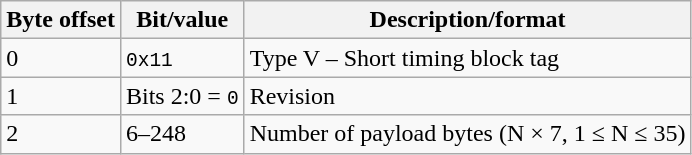<table class=wikitable>
<tr>
<th>Byte offset</th>
<th>Bit/value</th>
<th>Description/format</th>
</tr>
<tr>
<td>0</td>
<td><code>0x11</code></td>
<td>Type V – Short timing block tag</td>
</tr>
<tr>
<td>1</td>
<td>Bits 2:0 = <code>0</code></td>
<td>Revision</td>
</tr>
<tr>
<td>2</td>
<td>6–248</td>
<td>Number of payload bytes (N × 7, 1 ≤ N ≤ 35)</td>
</tr>
</table>
